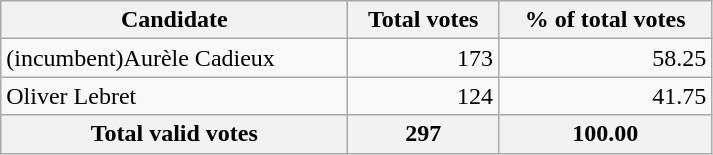<table style="width:475px;" class="wikitable">
<tr bgcolor="#EEEEEE">
<th align="left">Candidate</th>
<th align="right">Total votes</th>
<th align="right">% of total votes</th>
</tr>
<tr>
<td align="left">(incumbent)Aurèle Cadieux</td>
<td align="right">173</td>
<td align="right">58.25</td>
</tr>
<tr>
<td align="left">Oliver Lebret</td>
<td align="right">124</td>
<td align="right">41.75</td>
</tr>
<tr bgcolor="#EEEEEE">
<th align="left">Total valid votes</th>
<th align="right">297</th>
<th align="right">100.00</th>
</tr>
</table>
